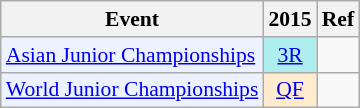<table class="wikitable" style="font-size: 90%; text-align:center">
<tr>
<th>Event</th>
<th>2015</th>
<th>Ref</th>
</tr>
<tr>
<td bgcolor="#ECF2FF"; align="left"><a href='#'>Asian Junior Championships</a></td>
<td bgcolor=AFEEEE><a href='#'>3R</a></td>
<td></td>
</tr>
<tr>
<td bgcolor="#ECF2FF"; align="left"><a href='#'>World Junior Championships</a></td>
<td bgcolor=FFEBCD><a href='#'>QF</a></td>
<td></td>
</tr>
</table>
